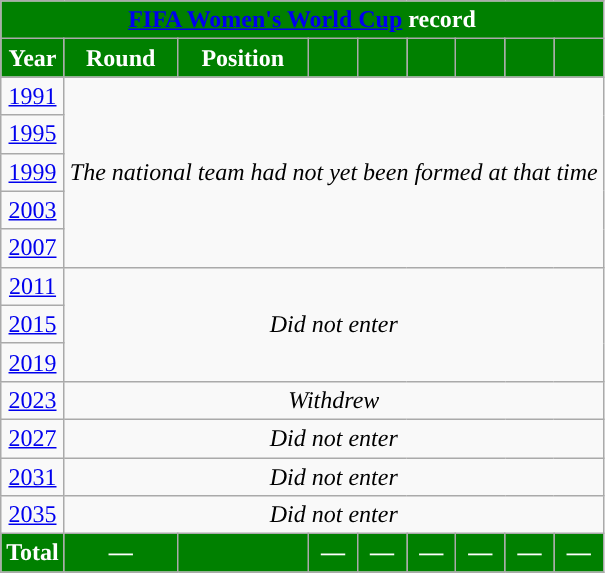<table class="wikitable" style="text-align:center">
<tr>
<th colspan="9" style="background:green; color:#FFF; "><a href='#'><span>FIFA Women's World Cup</span></a> record</th>
</tr>
<tr>
<th style="background:green; color:#FFF; ">Year</th>
<th style="background:green; color:#FFF; ">Round</th>
<th style="background:green; color:#FFF; ">Position</th>
<th style="background:green; color:#FFF; "></th>
<th style="background:green; color:#FFF; "></th>
<th style="background:green; color:#FFF; "></th>
<th style="background:green; color:#FFF; "></th>
<th style="background:green; color:#FFF; "></th>
<th style="background:green; color:#FFF; "></th>
</tr>
<tr>
<td> <a href='#'>1991</a></td>
<td rowspan="5" colspan="8"><em>The national team had not yet been formed at that time</em></td>
</tr>
<tr>
<td> <a href='#'>1995</a></td>
</tr>
<tr>
<td> <a href='#'>1999</a></td>
</tr>
<tr>
<td> <a href='#'>2003</a></td>
</tr>
<tr>
<td> <a href='#'>2007</a></td>
</tr>
<tr>
<td> <a href='#'>2011</a></td>
<td rowspan="3" colspan="8"><em>Did not enter</em></td>
</tr>
<tr>
<td> <a href='#'>2015</a></td>
</tr>
<tr>
<td> <a href='#'>2019</a></td>
</tr>
<tr>
<td>  <a href='#'>2023</a></td>
<td colspan="8"><em>Withdrew</em></td>
</tr>
<tr>
<td> <a href='#'>2027</a></td>
<td colspan="8"><em>Did not enter</em></td>
</tr>
<tr>
<td> <a href='#'>2031</a></td>
<td colspan="8"><em>Did not enter</em></td>
</tr>
<tr>
<td> <a href='#'>2035</a></td>
<td colspan="8"><em>Did not enter</em></td>
</tr>
<tr>
<th style="background:green; color:#FFF; ">Total</th>
<th style="background:green; color:#FFF; ">—</th>
<th style="background:green; color:#FFF; "></th>
<th style="background:green; color:#FFF; ">—</th>
<th style="background:green; color:#FFF; ">—</th>
<th style="background:green; color:#FFF; ">—</th>
<th style="background:green; color:#FFF; ">—</th>
<th style="background:green; color:#FFF; ">—</th>
<th style="background:green; color:#FFF; ">—</th>
</tr>
</table>
